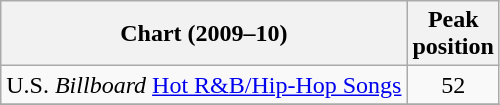<table class="wikitable">
<tr>
<th>Chart (2009–10)</th>
<th>Peak<br>position</th>
</tr>
<tr>
<td>U.S. <em>Billboard</em> <a href='#'>Hot R&B/Hip-Hop Songs</a></td>
<td align="center">52</td>
</tr>
<tr>
</tr>
</table>
